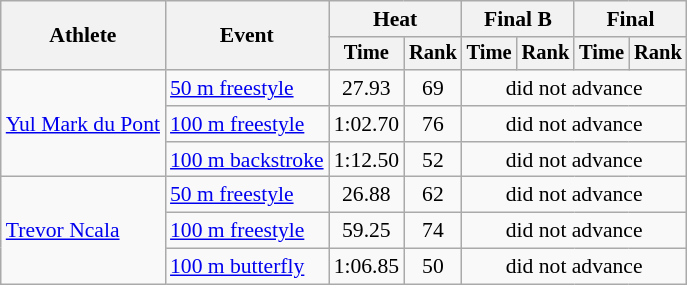<table class=wikitable style="font-size:90%">
<tr>
<th rowspan="2">Athlete</th>
<th rowspan="2">Event</th>
<th colspan="2">Heat</th>
<th colspan="2">Final B</th>
<th colspan="2">Final</th>
</tr>
<tr style="font-size:95%">
<th>Time</th>
<th>Rank</th>
<th>Time</th>
<th>Rank</th>
<th>Time</th>
<th>Rank</th>
</tr>
<tr align=center>
<td style="text-align:left;" rowspan="3"><a href='#'>Yul Mark du Pont</a></td>
<td align=left><a href='#'>50 m freestyle</a></td>
<td>27.93</td>
<td>69</td>
<td colspan=4>did not advance</td>
</tr>
<tr align=center>
<td align=left><a href='#'>100 m freestyle</a></td>
<td>1:02.70</td>
<td>76</td>
<td colspan=4>did not advance</td>
</tr>
<tr align=center>
<td align=left><a href='#'>100 m backstroke</a></td>
<td>1:12.50</td>
<td>52</td>
<td colspan=4>did not advance</td>
</tr>
<tr align=center>
<td style="text-align:left;" rowspan="3"><a href='#'>Trevor Ncala</a></td>
<td align=left><a href='#'>50 m freestyle</a></td>
<td>26.88</td>
<td>62</td>
<td colspan=4>did not advance</td>
</tr>
<tr align=center>
<td align=left><a href='#'>100 m freestyle</a></td>
<td>59.25</td>
<td>74</td>
<td colspan=4>did not advance</td>
</tr>
<tr align=center>
<td align=left><a href='#'>100 m butterfly</a></td>
<td>1:06.85</td>
<td>50</td>
<td colspan=4>did not advance</td>
</tr>
</table>
